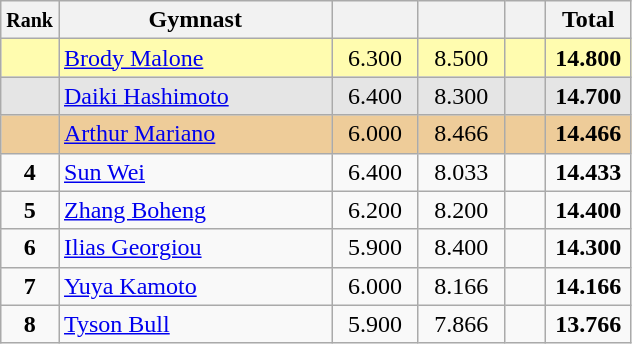<table style="text-align:center;" class="wikitable sortable">
<tr>
<th scope="col" style="width:15px;"><small>Rank</small></th>
<th scope="col" style="width:175px;">Gymnast</th>
<th scope="col" style="width:50px;"><small></small></th>
<th scope="col" style="width:50px;"><small></small></th>
<th scope="col" style="width:20px;"><small></small></th>
<th scope="col" style="width:50px;">Total</th>
</tr>
<tr style="background:#fffcaf;">
<td scope="row" style="text-align:center"><strong></strong></td>
<td style=text-align:left;"> <a href='#'>Brody Malone</a></td>
<td>6.300</td>
<td>8.500</td>
<td></td>
<td><strong>14.800</strong></td>
</tr>
<tr style="background:#e5e5e5;">
<td scope="row" style="text-align:center"><strong></strong></td>
<td style=text-align:left;"> <a href='#'>Daiki Hashimoto</a></td>
<td>6.400</td>
<td>8.300</td>
<td></td>
<td><strong>14.700</strong></td>
</tr>
<tr style="background:#ec9;">
<td scope="row" style="text-align:center"><strong></strong></td>
<td style=text-align:left;"> <a href='#'>Arthur Mariano</a></td>
<td>6.000</td>
<td>8.466</td>
<td></td>
<td><strong>14.466</strong></td>
</tr>
<tr>
<td scope="row" style="text-align:center"><strong>4</strong></td>
<td style=text-align:left;"> <a href='#'>Sun Wei</a></td>
<td>6.400</td>
<td>8.033</td>
<td></td>
<td><strong>14.433</strong></td>
</tr>
<tr>
<td scope="row" style="text-align:center"><strong>5</strong></td>
<td style=text-align:left;"> <a href='#'>Zhang Boheng</a></td>
<td>6.200</td>
<td>8.200</td>
<td></td>
<td><strong>14.400</strong></td>
</tr>
<tr>
<td scope="row" style="text-align:center"><strong>6</strong></td>
<td style=text-align:left;"> <a href='#'>Ilias Georgiou</a></td>
<td>5.900</td>
<td>8.400</td>
<td></td>
<td><strong>14.300</strong></td>
</tr>
<tr>
<td scope="row" style="text-align:center"><strong>7</strong></td>
<td style=text-align:left;"> <a href='#'>Yuya Kamoto</a></td>
<td>6.000</td>
<td>8.166</td>
<td></td>
<td><strong>14.166</strong></td>
</tr>
<tr>
<td scope="row" style="text-align:center"><strong>8</strong></td>
<td style=text-align:left;"> <a href='#'>Tyson Bull</a></td>
<td>5.900</td>
<td>7.866</td>
<td></td>
<td><strong>13.766</strong></td>
</tr>
</table>
